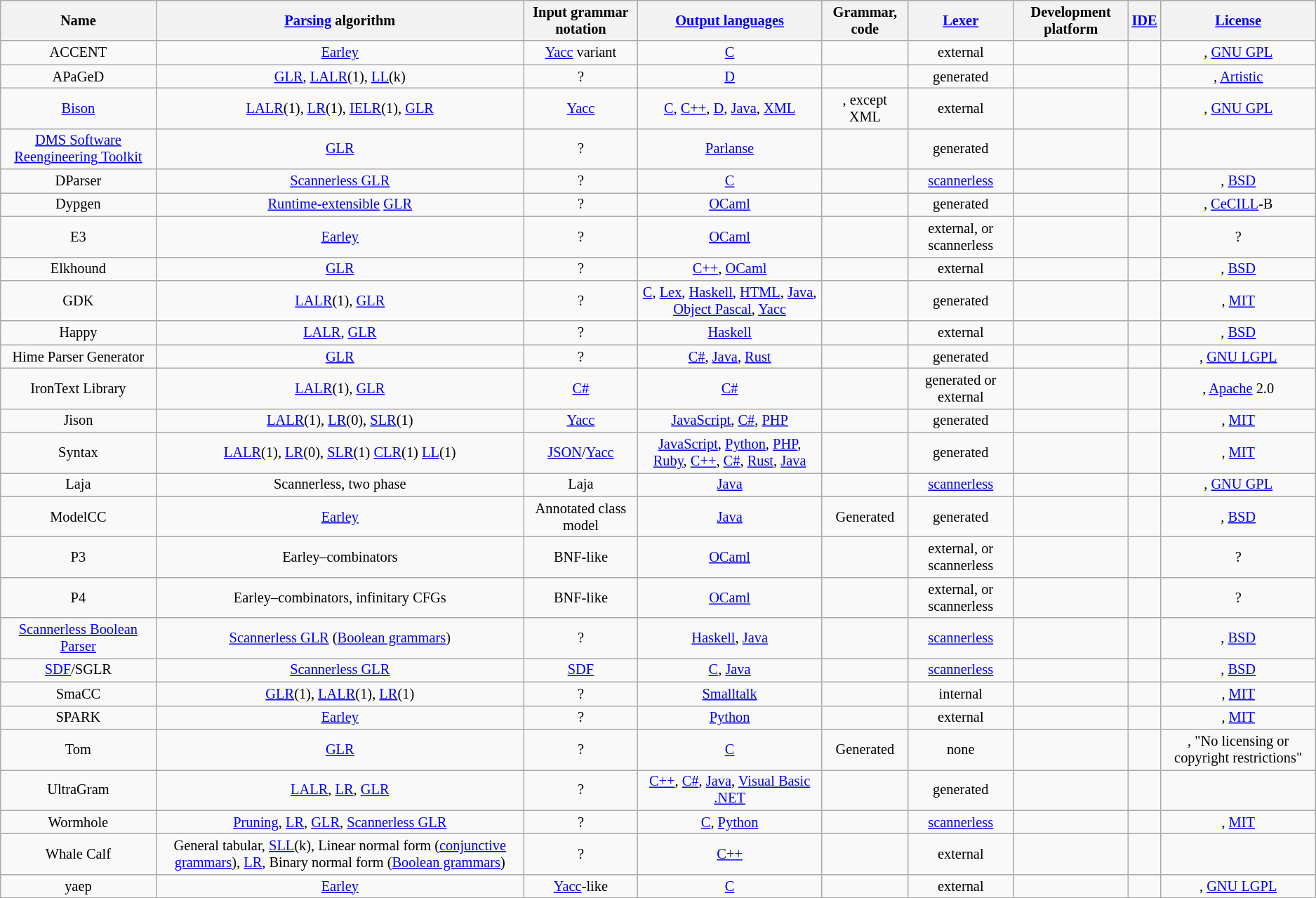<table class="wikitable sortable" style="text-align: center; font-size: 85%; width: auto;">
<tr>
<th>Name</th>
<th><a href='#'>Parsing</a> algorithm</th>
<th>Input grammar notation</th>
<th><a href='#'>Output languages</a></th>
<th>Grammar, code</th>
<th><a href='#'>Lexer</a></th>
<th>Development platform</th>
<th><a href='#'>IDE</a></th>
<th><a href='#'>License</a></th>
</tr>
<tr>
<td>ACCENT</td>
<td><a href='#'>Earley</a></td>
<td><a href='#'>Yacc</a> variant</td>
<td><a href='#'>C</a></td>
<td></td>
<td>external</td>
<td></td>
<td></td>
<td>, <a href='#'>GNU GPL</a></td>
</tr>
<tr>
<td>APaGeD</td>
<td><a href='#'>GLR</a>, <a href='#'>LALR</a>(1), <a href='#'>LL</a>(k)</td>
<td>?</td>
<td><a href='#'>D</a></td>
<td></td>
<td>generated</td>
<td></td>
<td></td>
<td>, <a href='#'>Artistic</a></td>
</tr>
<tr>
<td><a href='#'>Bison</a></td>
<td><a href='#'>LALR</a>(1), <a href='#'>LR</a>(1), <a href='#'>IELR</a>(1), <a href='#'>GLR</a></td>
<td><a href='#'>Yacc</a></td>
<td><a href='#'>C</a>, <a href='#'>C++</a>, <a href='#'>D</a>, <a href='#'>Java</a>, <a href='#'>XML</a></td>
<td>, except XML</td>
<td>external</td>
<td></td>
<td></td>
<td>, <a href='#'>GNU GPL</a></td>
</tr>
<tr>
<td><a href='#'>DMS Software Reengineering Toolkit</a></td>
<td><a href='#'>GLR</a></td>
<td>?</td>
<td><a href='#'>Parlanse</a></td>
<td></td>
<td>generated</td>
<td></td>
<td></td>
<td></td>
</tr>
<tr>
<td>DParser</td>
<td><a href='#'>Scannerless GLR</a></td>
<td>?</td>
<td><a href='#'>C</a></td>
<td></td>
<td><a href='#'>scannerless</a></td>
<td></td>
<td></td>
<td>, <a href='#'>BSD</a></td>
</tr>
<tr>
<td>Dypgen</td>
<td><a href='#'>Runtime-extensible</a> <a href='#'>GLR</a></td>
<td>?</td>
<td><a href='#'>OCaml</a></td>
<td></td>
<td>generated</td>
<td></td>
<td></td>
<td>, <a href='#'>CeCILL</a>-B</td>
</tr>
<tr>
<td>E3</td>
<td><a href='#'>Earley</a></td>
<td>?</td>
<td><a href='#'>OCaml</a></td>
<td></td>
<td>external, or scannerless</td>
<td></td>
<td></td>
<td>?</td>
</tr>
<tr>
<td>Elkhound</td>
<td><a href='#'>GLR</a></td>
<td>?</td>
<td><a href='#'>C++</a>, <a href='#'>OCaml</a></td>
<td></td>
<td>external</td>
<td></td>
<td></td>
<td>, <a href='#'>BSD</a></td>
</tr>
<tr>
<td>GDK</td>
<td><a href='#'>LALR</a>(1), <a href='#'>GLR</a></td>
<td>?</td>
<td><a href='#'>C</a>, <a href='#'>Lex</a>, <a href='#'>Haskell</a>, <a href='#'>HTML</a>, <a href='#'>Java</a>, <a href='#'>Object Pascal</a>, <a href='#'>Yacc</a></td>
<td></td>
<td>generated</td>
<td></td>
<td></td>
<td>, <a href='#'>MIT</a></td>
</tr>
<tr>
<td>Happy</td>
<td><a href='#'>LALR</a>, <a href='#'>GLR</a></td>
<td>?</td>
<td><a href='#'>Haskell</a></td>
<td></td>
<td>external</td>
<td></td>
<td></td>
<td>, <a href='#'>BSD</a></td>
</tr>
<tr>
<td>Hime Parser Generator</td>
<td><a href='#'>GLR</a></td>
<td>?</td>
<td><a href='#'>C#</a>, <a href='#'>Java</a>, <a href='#'>Rust</a></td>
<td></td>
<td>generated</td>
<td></td>
<td></td>
<td>, <a href='#'>GNU LGPL</a></td>
</tr>
<tr>
<td>IronText Library</td>
<td><a href='#'>LALR</a>(1), <a href='#'>GLR</a></td>
<td><a href='#'>C#</a></td>
<td><a href='#'>C#</a></td>
<td></td>
<td>generated or external</td>
<td></td>
<td></td>
<td>, <a href='#'>Apache</a> 2.0</td>
</tr>
<tr>
<td>Jison</td>
<td><a href='#'>LALR</a>(1), <a href='#'>LR</a>(0), <a href='#'>SLR</a>(1)</td>
<td><a href='#'>Yacc</a></td>
<td><a href='#'>JavaScript</a>, <a href='#'>C#</a>, <a href='#'>PHP</a></td>
<td></td>
<td>generated</td>
<td></td>
<td></td>
<td>, <a href='#'>MIT</a></td>
</tr>
<tr>
<td>Syntax</td>
<td><a href='#'>LALR</a>(1), <a href='#'>LR</a>(0), <a href='#'>SLR</a>(1) <a href='#'>CLR</a>(1) <a href='#'>LL</a>(1)</td>
<td><a href='#'>JSON</a>/<a href='#'>Yacc</a></td>
<td><a href='#'>JavaScript</a>, <a href='#'>Python</a>, <a href='#'>PHP</a>, <a href='#'>Ruby</a>, <a href='#'>C++</a>, <a href='#'>C#</a>, <a href='#'>Rust</a>, <a href='#'>Java</a></td>
<td></td>
<td>generated</td>
<td></td>
<td></td>
<td>, <a href='#'>MIT</a></td>
</tr>
<tr>
<td>Laja</td>
<td>Scannerless, two phase</td>
<td>Laja</td>
<td><a href='#'>Java</a></td>
<td></td>
<td><a href='#'>scannerless</a></td>
<td></td>
<td></td>
<td>, <a href='#'>GNU GPL</a></td>
</tr>
<tr>
<td>ModelCC</td>
<td><a href='#'>Earley</a></td>
<td>Annotated class model</td>
<td><a href='#'>Java</a></td>
<td>Generated</td>
<td>generated</td>
<td></td>
<td></td>
<td>, <a href='#'>BSD</a></td>
</tr>
<tr>
<td>P3</td>
<td>Earley–combinators</td>
<td>BNF-like</td>
<td><a href='#'>OCaml</a></td>
<td></td>
<td>external, or scannerless</td>
<td></td>
<td></td>
<td>?</td>
</tr>
<tr>
<td>P4</td>
<td>Earley–combinators, infinitary CFGs</td>
<td>BNF-like</td>
<td><a href='#'>OCaml</a></td>
<td></td>
<td>external, or scannerless</td>
<td></td>
<td></td>
<td>?</td>
</tr>
<tr>
<td><a href='#'>Scannerless Boolean Parser</a></td>
<td><a href='#'>Scannerless GLR</a> (<a href='#'>Boolean grammars</a>)</td>
<td>?</td>
<td><a href='#'>Haskell</a>, <a href='#'>Java</a></td>
<td></td>
<td><a href='#'>scannerless</a></td>
<td></td>
<td></td>
<td>, <a href='#'>BSD</a></td>
</tr>
<tr>
<td><a href='#'>SDF</a>/SGLR</td>
<td><a href='#'>Scannerless GLR</a></td>
<td><a href='#'>SDF</a></td>
<td><a href='#'>C</a>, <a href='#'>Java</a></td>
<td></td>
<td><a href='#'>scannerless</a></td>
<td></td>
<td></td>
<td>, <a href='#'>BSD</a></td>
</tr>
<tr>
<td>SmaCC</td>
<td><a href='#'>GLR</a>(1), <a href='#'>LALR</a>(1), <a href='#'>LR</a>(1)</td>
<td>?</td>
<td><a href='#'>Smalltalk</a></td>
<td></td>
<td>internal</td>
<td></td>
<td></td>
<td>, <a href='#'>MIT</a></td>
</tr>
<tr>
<td>SPARK</td>
<td><a href='#'>Earley</a></td>
<td>?</td>
<td><a href='#'>Python</a></td>
<td></td>
<td>external</td>
<td></td>
<td></td>
<td>, <a href='#'>MIT</a></td>
</tr>
<tr>
<td>Tom</td>
<td><a href='#'>GLR</a></td>
<td>?</td>
<td><a href='#'>C</a></td>
<td>Generated</td>
<td>none</td>
<td></td>
<td></td>
<td>, "No licensing or copyright restrictions"</td>
</tr>
<tr>
<td>UltraGram</td>
<td><a href='#'>LALR</a>, <a href='#'>LR</a>, <a href='#'>GLR</a></td>
<td>?</td>
<td><a href='#'>C++</a>, <a href='#'>C#</a>, <a href='#'>Java</a>, <a href='#'>Visual Basic .NET</a></td>
<td></td>
<td>generated</td>
<td></td>
<td></td>
<td></td>
</tr>
<tr>
<td>Wormhole</td>
<td><a href='#'>Pruning</a>, <a href='#'>LR</a>, <a href='#'>GLR</a>, <a href='#'>Scannerless GLR</a></td>
<td>?</td>
<td><a href='#'>C</a>, <a href='#'>Python</a></td>
<td></td>
<td><a href='#'>scannerless</a></td>
<td></td>
<td></td>
<td>, <a href='#'>MIT</a></td>
</tr>
<tr>
<td>Whale Calf</td>
<td>General tabular, <a href='#'>SLL</a>(k), Linear normal form (<a href='#'>conjunctive grammars</a>), <a href='#'>LR</a>, Binary normal form (<a href='#'>Boolean grammars</a>)</td>
<td>?</td>
<td><a href='#'>C++</a></td>
<td></td>
<td>external</td>
<td></td>
<td></td>
<td></td>
</tr>
<tr>
<td>yaep</td>
<td><a href='#'>Earley</a></td>
<td><a href='#'>Yacc</a>-like</td>
<td><a href='#'>C</a></td>
<td></td>
<td>external</td>
<td></td>
<td></td>
<td>, <a href='#'>GNU LGPL</a></td>
</tr>
</table>
